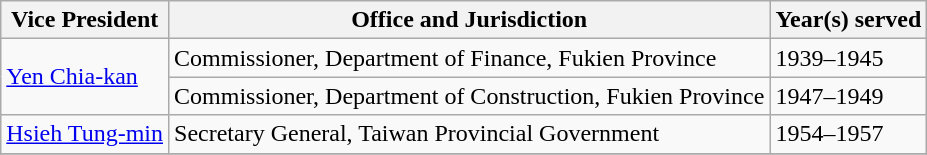<table class=wikitable>
<tr>
<th>Vice President</th>
<th>Office and Jurisdiction</th>
<th>Year(s) served</th>
</tr>
<tr>
<td rowspan=2><a href='#'>Yen Chia-kan</a></td>
<td>Commissioner, Department of Finance, Fukien Province</td>
<td>1939–1945</td>
</tr>
<tr>
<td>Commissioner, Department of Construction, Fukien Province</td>
<td>1947–1949</td>
</tr>
<tr>
<td><a href='#'>Hsieh Tung-min</a></td>
<td>Secretary General, Taiwan Provincial Government</td>
<td>1954–1957</td>
</tr>
<tr>
</tr>
</table>
